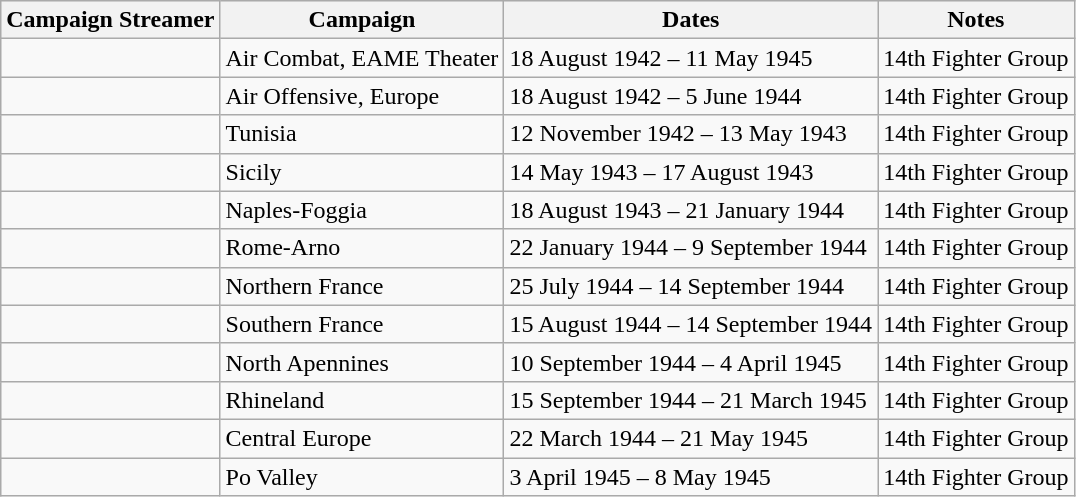<table class="wikitable">
<tr style="background:#efefef;">
<th>Campaign Streamer</th>
<th>Campaign</th>
<th>Dates</th>
<th>Notes</th>
</tr>
<tr>
<td></td>
<td>Air Combat, EAME Theater</td>
<td>18 August 1942 – 11 May 1945</td>
<td>14th Fighter Group</td>
</tr>
<tr>
<td></td>
<td>Air Offensive, Europe</td>
<td>18 August 1942 – 5 June 1944</td>
<td>14th Fighter Group</td>
</tr>
<tr>
<td></td>
<td>Tunisia</td>
<td>12 November 1942 – 13 May 1943</td>
<td>14th Fighter Group</td>
</tr>
<tr>
<td></td>
<td>Sicily</td>
<td>14 May 1943 – 17 August 1943</td>
<td>14th Fighter Group</td>
</tr>
<tr>
<td></td>
<td>Naples-Foggia</td>
<td>18 August 1943 – 21 January 1944</td>
<td>14th Fighter Group</td>
</tr>
<tr>
<td></td>
<td>Rome-Arno</td>
<td>22 January 1944 – 9 September 1944</td>
<td>14th Fighter Group</td>
</tr>
<tr>
<td></td>
<td>Northern France</td>
<td>25 July 1944 – 14 September 1944</td>
<td>14th Fighter Group</td>
</tr>
<tr>
<td></td>
<td>Southern France</td>
<td>15 August 1944 – 14 September 1944</td>
<td>14th Fighter Group</td>
</tr>
<tr>
<td></td>
<td>North Apennines</td>
<td>10 September 1944 – 4 April 1945</td>
<td>14th Fighter Group</td>
</tr>
<tr>
<td></td>
<td>Rhineland</td>
<td>15 September 1944 – 21 March 1945</td>
<td>14th Fighter Group</td>
</tr>
<tr>
<td></td>
<td>Central Europe</td>
<td>22 March 1944 – 21 May 1945</td>
<td>14th Fighter Group</td>
</tr>
<tr>
<td></td>
<td>Po Valley</td>
<td>3 April 1945 – 8 May 1945</td>
<td>14th Fighter Group</td>
</tr>
</table>
